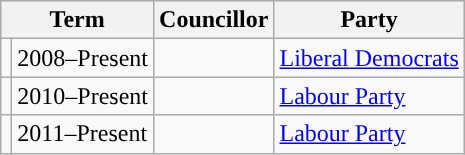<table class="wikitable">
<tr>
<th colspan=2>Term</th>
<th>Councillor</th>
<th>Party</th>
</tr>
<tr>
<td style="background-color: "></td>
<td>2008–Present</td>
<td></td>
<td><a href='#'>Liberal Democrats</a></td>
</tr>
<tr>
<td style="background-color: "></td>
<td>2010–Present</td>
<td></td>
<td><a href='#'>Labour Party</a></td>
</tr>
<tr>
<td style="background-color: "></td>
<td>2011–Present</td>
<td></td>
<td><a href='#'>Labour Party</a></td>
</tr>
</table>
